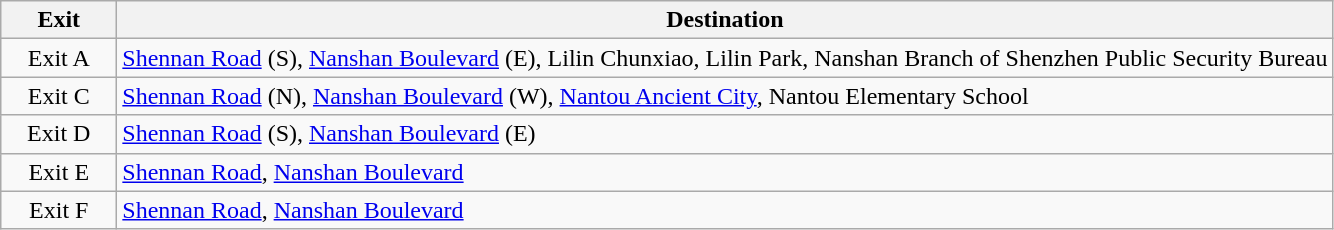<table class="wikitable">
<tr>
<th style="width:70px">Exit</th>
<th>Destination</th>
</tr>
<tr>
<td align=center>Exit A</td>
<td><a href='#'>Shennan Road</a> (S), <a href='#'>Nanshan Boulevard</a> (E), Lilin Chunxiao, Lilin Park, Nanshan Branch of Shenzhen Public Security Bureau</td>
</tr>
<tr>
<td align=center>Exit C</td>
<td><a href='#'>Shennan Road</a> (N), <a href='#'>Nanshan Boulevard</a> (W), <a href='#'>Nantou Ancient City</a>, Nantou Elementary School</td>
</tr>
<tr>
<td align=center>Exit D</td>
<td><a href='#'>Shennan Road</a> (S), <a href='#'>Nanshan Boulevard</a> (E)</td>
</tr>
<tr>
<td align=center>Exit E</td>
<td><a href='#'>Shennan Road</a>, <a href='#'>Nanshan Boulevard</a></td>
</tr>
<tr>
<td align=center>Exit F</td>
<td><a href='#'>Shennan Road</a>, <a href='#'>Nanshan Boulevard</a></td>
</tr>
</table>
